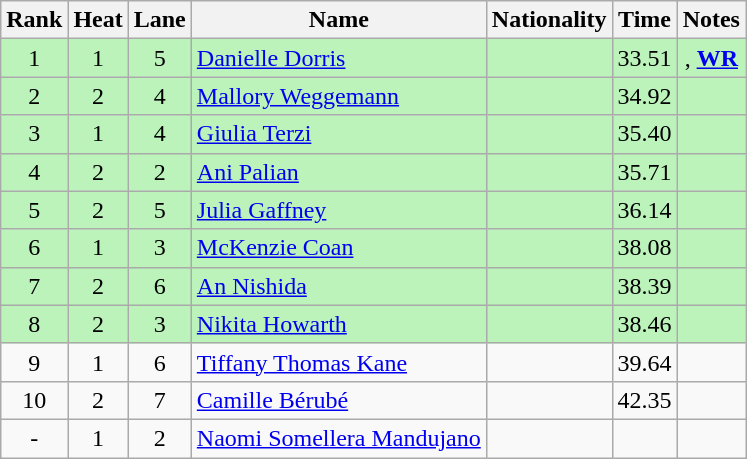<table class="wikitable sortable" style="text-align:center">
<tr>
<th>Rank</th>
<th>Heat</th>
<th>Lane</th>
<th>Name</th>
<th>Nationality</th>
<th>Time</th>
<th>Notes</th>
</tr>
<tr bgcolor=bbf3bb>
<td>1</td>
<td>1</td>
<td>5</td>
<td align=left><a href='#'>Danielle Dorris</a></td>
<td align=left></td>
<td>33.51</td>
<td>, <strong><a href='#'>WR</a></strong></td>
</tr>
<tr bgcolor=bbf3bb>
<td>2</td>
<td>2</td>
<td>4</td>
<td align=left><a href='#'>Mallory Weggemann</a></td>
<td align=left></td>
<td>34.92</td>
<td></td>
</tr>
<tr bgcolor=bbf3bb>
<td>3</td>
<td>1</td>
<td>4</td>
<td align=left><a href='#'>Giulia Terzi</a></td>
<td align=left></td>
<td>35.40</td>
<td></td>
</tr>
<tr bgcolor=bbf3bb>
<td>4</td>
<td>2</td>
<td>2</td>
<td align=left><a href='#'>Ani Palian</a></td>
<td align=left></td>
<td>35.71</td>
<td></td>
</tr>
<tr bgcolor=bbf3bb>
<td>5</td>
<td>2</td>
<td>5</td>
<td align=left><a href='#'>Julia Gaffney</a></td>
<td align=left></td>
<td>36.14</td>
<td></td>
</tr>
<tr bgcolor=bbf3bb>
<td>6</td>
<td>1</td>
<td>3</td>
<td align=left><a href='#'>McKenzie Coan</a></td>
<td align=left></td>
<td>38.08</td>
<td></td>
</tr>
<tr bgcolor=bbf3bb>
<td>7</td>
<td>2</td>
<td>6</td>
<td align=left><a href='#'>An Nishida</a></td>
<td align=left></td>
<td>38.39</td>
<td></td>
</tr>
<tr bgcolor=bbf3bb>
<td>8</td>
<td>2</td>
<td>3</td>
<td align=left><a href='#'>Nikita Howarth</a></td>
<td align=left></td>
<td>38.46</td>
<td></td>
</tr>
<tr>
<td>9</td>
<td>1</td>
<td>6</td>
<td align=left><a href='#'>Tiffany Thomas Kane</a></td>
<td align=left></td>
<td>39.64</td>
<td></td>
</tr>
<tr>
<td>10</td>
<td>2</td>
<td>7</td>
<td align=left><a href='#'>Camille Bérubé</a></td>
<td align=left></td>
<td>42.35</td>
<td></td>
</tr>
<tr>
<td data-sort-value=11>-</td>
<td>1</td>
<td>2</td>
<td align=left><a href='#'>Naomi Somellera Mandujano</a></td>
<td align=left></td>
<td data-sort-value=9:99.99></td>
<td></td>
</tr>
</table>
